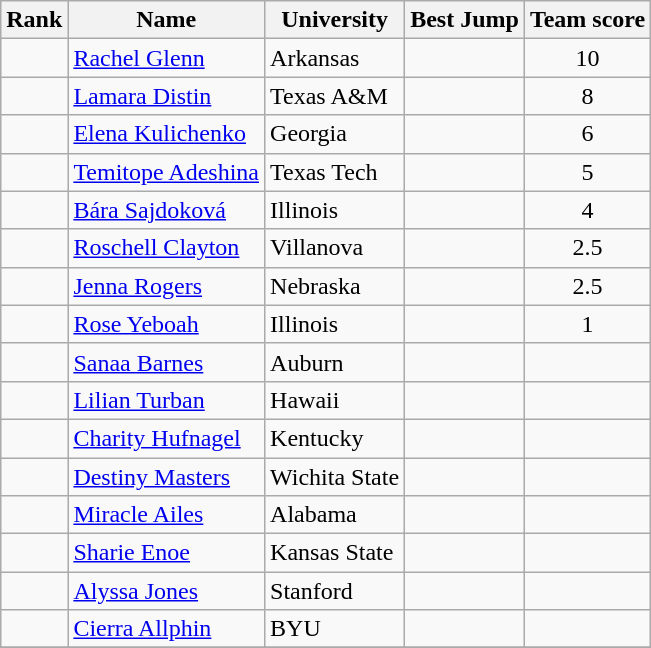<table class="wikitable sortable plainrowheaders" style="text-align:center">
<tr>
<th scope="col">Rank</th>
<th scope="col">Name</th>
<th scope="col">University</th>
<th scope="col">Best Jump</th>
<th scope="col">Team score</th>
</tr>
<tr>
<td></td>
<td align=left> <a href='#'>Rachel Glenn</a></td>
<td align=left>Arkansas</td>
<td><strong></strong></td>
<td>10</td>
</tr>
<tr>
<td></td>
<td align=left> <a href='#'>Lamara Distin</a></td>
<td align=left>Texas A&M</td>
<td><strong></strong></td>
<td>8</td>
</tr>
<tr>
<td></td>
<td align=left>	<a href='#'>Elena Kulichenko</a></td>
<td align=left>Georgia</td>
<td><strong></strong></td>
<td>6</td>
</tr>
<tr>
<td></td>
<td align=left> <a href='#'>Temitope Adeshina</a></td>
<td align=left>Texas Tech</td>
<td><strong></strong></td>
<td>5</td>
</tr>
<tr>
<td></td>
<td align=left> <a href='#'>Bára Sajdoková</a></td>
<td align=left>Illinois</td>
<td><strong></strong></td>
<td>4</td>
</tr>
<tr>
<td></td>
<td align=left> <a href='#'>Roschell Clayton</a></td>
<td align=left>Villanova</td>
<td><strong></strong></td>
<td>2.5</td>
</tr>
<tr>
<td></td>
<td align=left> <a href='#'>Jenna Rogers</a></td>
<td align=left>Nebraska</td>
<td><strong></strong></td>
<td>2.5</td>
</tr>
<tr>
<td></td>
<td align=left> <a href='#'>Rose Yeboah</a></td>
<td align=left>Illinois</td>
<td><strong></strong></td>
<td>1</td>
</tr>
<tr>
<td></td>
<td align=left> <a href='#'>Sanaa Barnes</a></td>
<td align=left>Auburn</td>
<td><strong></strong></td>
<td></td>
</tr>
<tr>
<td></td>
<td align=left> <a href='#'>Lilian Turban</a></td>
<td align=left>Hawaii</td>
<td><strong></strong></td>
<td></td>
</tr>
<tr>
<td></td>
<td align=left> <a href='#'>Charity Hufnagel</a></td>
<td align=left>Kentucky</td>
<td><strong></strong></td>
<td></td>
</tr>
<tr>
<td></td>
<td align=left> <a href='#'>Destiny Masters</a></td>
<td align=left>Wichita State</td>
<td><strong></strong></td>
<td></td>
</tr>
<tr>
<td></td>
<td align=left> <a href='#'>Miracle Ailes</a></td>
<td align=left>Alabama</td>
<td><strong></strong></td>
<td></td>
</tr>
<tr>
<td></td>
<td align=left> <a href='#'>Sharie Enoe</a></td>
<td align=left>Kansas State</td>
<td><strong></strong></td>
<td></td>
</tr>
<tr>
<td></td>
<td align=left> <a href='#'>Alyssa Jones</a></td>
<td align=left>Stanford</td>
<td><strong></strong></td>
<td></td>
</tr>
<tr>
<td></td>
<td align=left> <a href='#'>Cierra Allphin</a></td>
<td align=left>BYU</td>
<td><strong></strong></td>
<td></td>
</tr>
<tr>
</tr>
</table>
